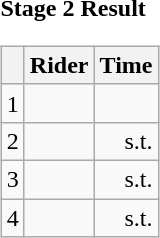<table>
<tr>
<td><strong>Stage 2 Result</strong><br><table class="wikitable">
<tr>
<th></th>
<th>Rider</th>
<th>Time</th>
</tr>
<tr>
<td>1</td>
<td></td>
<td style="text-align:right;"></td>
</tr>
<tr>
<td>2</td>
<td></td>
<td style="text-align:right;">s.t.</td>
</tr>
<tr>
<td>3</td>
<td></td>
<td style="text-align:right;">s.t.</td>
</tr>
<tr>
<td>4</td>
<td></td>
<td style="text-align:right;">s.t.</td>
</tr>
</table>
</td>
</tr>
</table>
